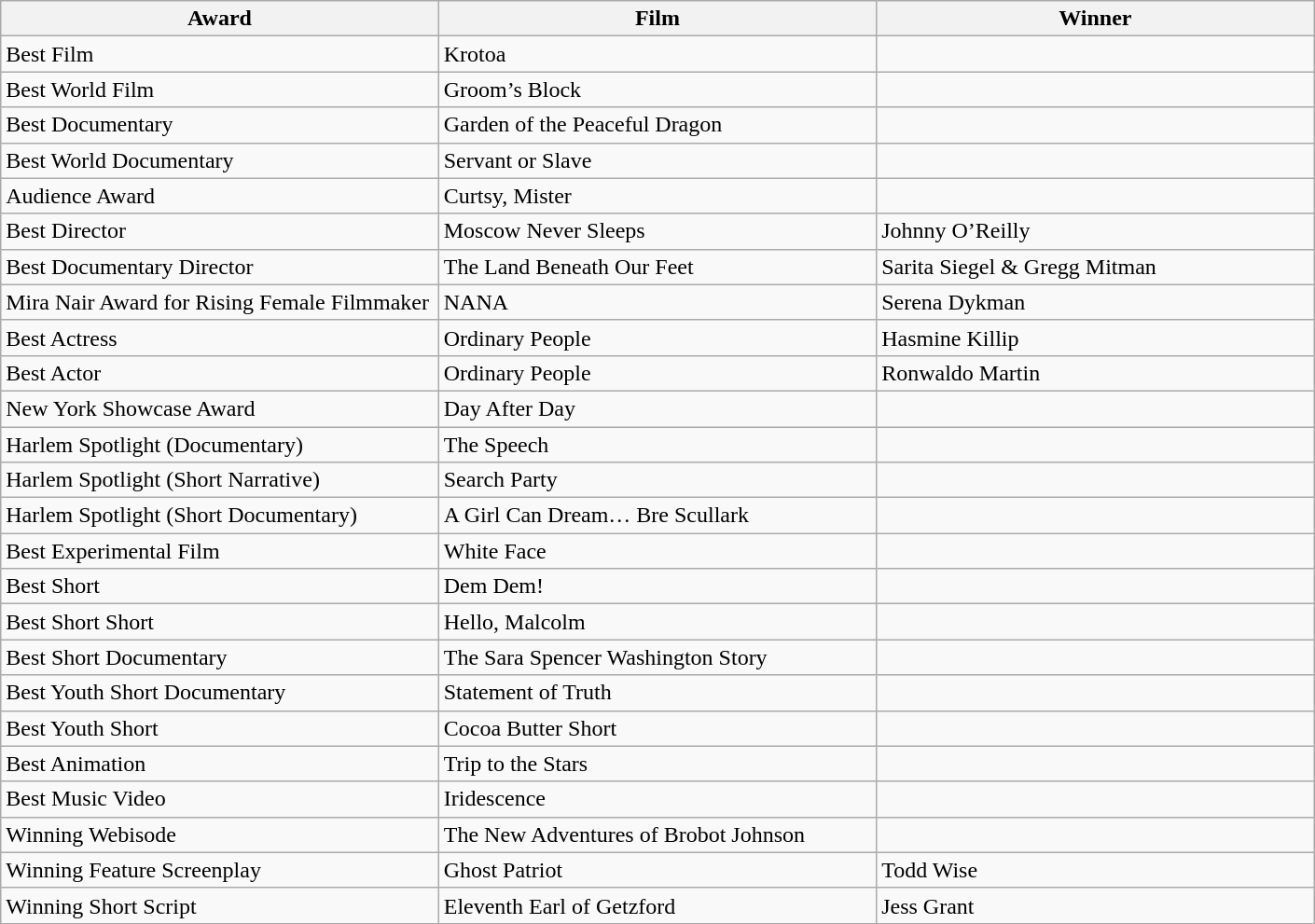<table class="wikitable">
<tr>
<th width=33%>Award</th>
<th width=33%>Film</th>
<th width=33%>Winner</th>
</tr>
<tr>
<td>Best Film</td>
<td>Krotoa</td>
<td></td>
</tr>
<tr>
<td>Best World Film</td>
<td>Groom’s Block</td>
<td></td>
</tr>
<tr>
<td>Best Documentary</td>
<td>Garden of the Peaceful Dragon</td>
<td></td>
</tr>
<tr>
<td>Best World Documentary</td>
<td>Servant or Slave</td>
<td></td>
</tr>
<tr>
<td>Audience Award</td>
<td>Curtsy, Mister</td>
<td></td>
</tr>
<tr>
<td>Best Director</td>
<td>Moscow Never Sleeps</td>
<td>Johnny O’Reilly</td>
</tr>
<tr>
<td>Best Documentary Director</td>
<td>The Land Beneath Our Feet</td>
<td>Sarita Siegel & Gregg Mitman</td>
</tr>
<tr>
<td>Mira Nair Award for Rising Female Filmmaker</td>
<td>NANA</td>
<td>Serena Dykman</td>
</tr>
<tr>
<td>Best Actress</td>
<td>Ordinary People</td>
<td>Hasmine Killip</td>
</tr>
<tr>
<td>Best Actor</td>
<td>Ordinary People</td>
<td>Ronwaldo Martin</td>
</tr>
<tr>
<td>New York Showcase Award</td>
<td>Day After Day</td>
<td></td>
</tr>
<tr>
<td>Harlem Spotlight (Documentary)</td>
<td>The Speech</td>
<td></td>
</tr>
<tr>
<td>Harlem Spotlight (Short Narrative)</td>
<td>Search Party</td>
<td></td>
</tr>
<tr>
<td>Harlem Spotlight (Short Documentary)</td>
<td>A Girl Can Dream… Bre Scullark</td>
<td></td>
</tr>
<tr>
<td>Best Experimental Film</td>
<td>White Face</td>
<td></td>
</tr>
<tr>
<td>Best Short</td>
<td>Dem Dem!</td>
<td></td>
</tr>
<tr>
<td>Best Short Short</td>
<td>Hello, Malcolm</td>
<td></td>
</tr>
<tr>
<td>Best Short Documentary</td>
<td>The Sara Spencer Washington Story</td>
<td></td>
</tr>
<tr>
<td>Best Youth Short Documentary</td>
<td>Statement of Truth</td>
<td></td>
</tr>
<tr>
<td>Best Youth Short</td>
<td>Cocoa Butter Short</td>
<td></td>
</tr>
<tr>
<td>Best Animation</td>
<td>Trip to the Stars</td>
<td></td>
</tr>
<tr>
<td>Best Music Video</td>
<td>Iridescence</td>
<td></td>
</tr>
<tr>
<td>Winning Webisode</td>
<td>The New Adventures of Brobot Johnson</td>
<td></td>
</tr>
<tr>
<td>Winning Feature Screenplay</td>
<td>Ghost Patriot</td>
<td>Todd Wise</td>
</tr>
<tr>
<td>Winning Short Script</td>
<td>Eleventh Earl of Getzford</td>
<td>Jess Grant</td>
</tr>
</table>
